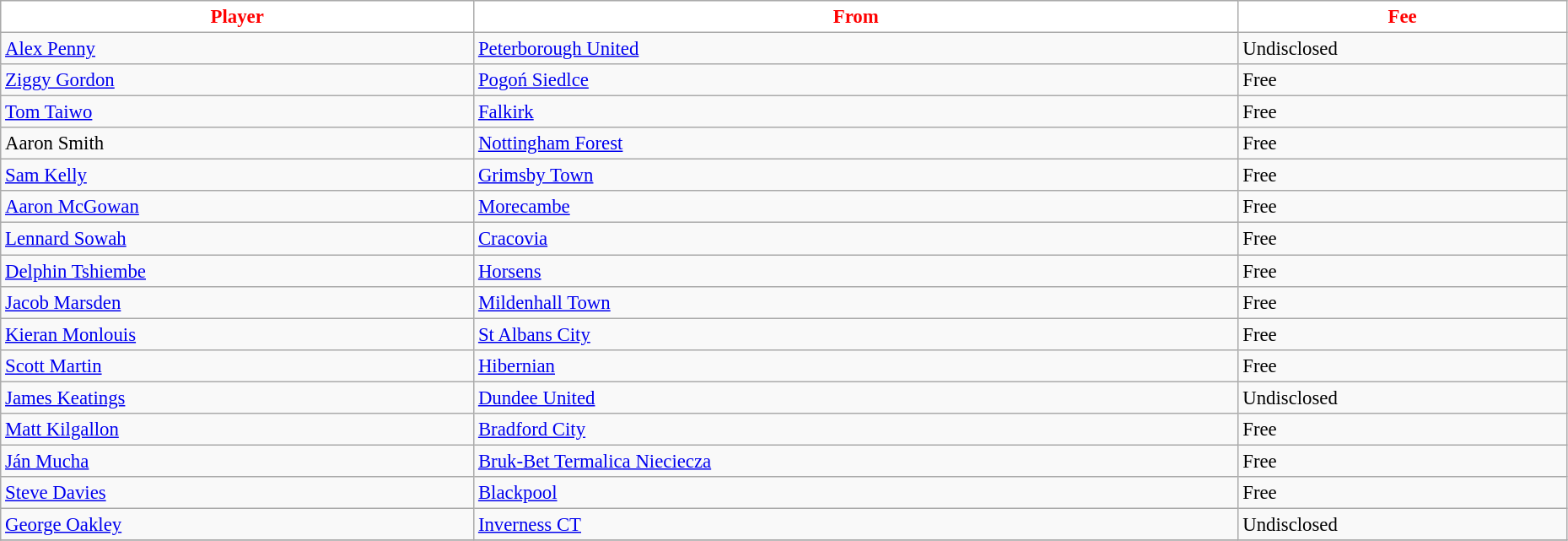<table class="wikitable" style="text-align:left; font-size:95%;width:98%;">
<tr>
<th style="background:white; color:red;">Player</th>
<th style="background:white; color:red;">From</th>
<th style="background:white; color:red;">Fee</th>
</tr>
<tr>
<td> <a href='#'>Alex Penny</a></td>
<td> <a href='#'>Peterborough United</a></td>
<td>Undisclosed</td>
</tr>
<tr>
<td> <a href='#'>Ziggy Gordon</a></td>
<td> <a href='#'>Pogoń Siedlce</a></td>
<td>Free</td>
</tr>
<tr>
<td> <a href='#'>Tom Taiwo</a></td>
<td> <a href='#'>Falkirk</a></td>
<td>Free</td>
</tr>
<tr>
<td> Aaron Smith</td>
<td> <a href='#'>Nottingham Forest</a></td>
<td>Free</td>
</tr>
<tr>
<td> <a href='#'>Sam Kelly</a></td>
<td> <a href='#'>Grimsby Town</a></td>
<td>Free</td>
</tr>
<tr>
<td> <a href='#'>Aaron McGowan</a></td>
<td> <a href='#'>Morecambe</a></td>
<td>Free</td>
</tr>
<tr>
<td> <a href='#'>Lennard Sowah</a></td>
<td> <a href='#'>Cracovia</a></td>
<td>Free</td>
</tr>
<tr>
<td> <a href='#'>Delphin Tshiembe</a></td>
<td> <a href='#'>Horsens</a></td>
<td>Free</td>
</tr>
<tr>
<td> <a href='#'>Jacob Marsden</a></td>
<td> <a href='#'>Mildenhall Town</a></td>
<td>Free</td>
</tr>
<tr>
<td> <a href='#'>Kieran Monlouis</a></td>
<td> <a href='#'>St Albans City</a></td>
<td>Free</td>
</tr>
<tr>
<td> <a href='#'>Scott Martin</a></td>
<td> <a href='#'>Hibernian</a></td>
<td>Free</td>
</tr>
<tr>
<td> <a href='#'>James Keatings</a></td>
<td> <a href='#'>Dundee United</a></td>
<td>Undisclosed</td>
</tr>
<tr>
<td> <a href='#'>Matt Kilgallon</a></td>
<td> <a href='#'>Bradford City</a></td>
<td>Free</td>
</tr>
<tr>
<td> <a href='#'>Ján Mucha</a></td>
<td> <a href='#'>Bruk-Bet Termalica Nieciecza</a></td>
<td>Free</td>
</tr>
<tr>
<td> <a href='#'>Steve Davies</a></td>
<td> <a href='#'>Blackpool</a></td>
<td>Free</td>
</tr>
<tr>
<td> <a href='#'>George Oakley</a></td>
<td> <a href='#'>Inverness CT</a></td>
<td>Undisclosed</td>
</tr>
<tr>
</tr>
</table>
